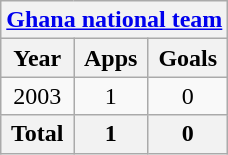<table class="wikitable" style="text-align:center">
<tr>
<th colspan=3><a href='#'>Ghana national team</a></th>
</tr>
<tr>
<th>Year</th>
<th>Apps</th>
<th>Goals</th>
</tr>
<tr>
<td>2003</td>
<td>1</td>
<td>0</td>
</tr>
<tr>
<th>Total</th>
<th>1</th>
<th>0</th>
</tr>
</table>
